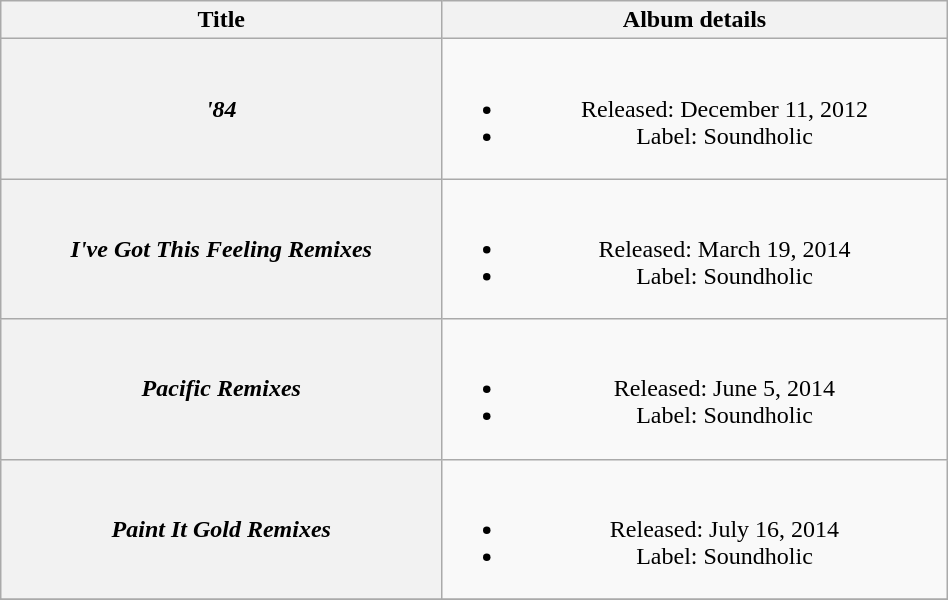<table class="wikitable plainrowheaders" style="text-align: center; width: 50%;">
<tr>
<th scope="col">Title</th>
<th scope="col">Album details</th>
</tr>
<tr>
<th scope="row"><em>'84</em></th>
<td><br><ul><li>Released: December 11, 2012</li><li>Label: Soundholic</li></ul></td>
</tr>
<tr>
<th scope="row"><em>I've Got This Feeling Remixes</em></th>
<td><br><ul><li>Released: March 19, 2014</li><li>Label: Soundholic</li></ul></td>
</tr>
<tr>
<th scope="row"><em>Pacific Remixes</em></th>
<td><br><ul><li>Released: June 5, 2014</li><li>Label: Soundholic</li></ul></td>
</tr>
<tr>
<th scope="row"><em>Paint It Gold Remixes</em></th>
<td><br><ul><li>Released: July 16, 2014</li><li>Label: Soundholic</li></ul></td>
</tr>
<tr>
</tr>
</table>
